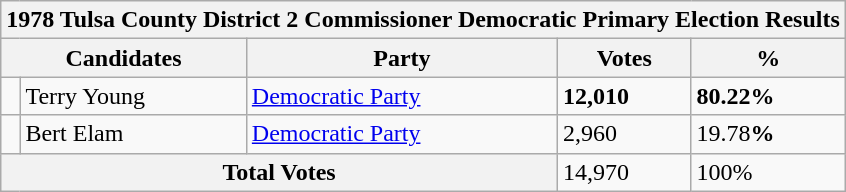<table class="wikitable">
<tr>
<th colspan="5"><strong>1978 Tulsa County District 2 Commissioner  Democratic Primary Election Results</strong></th>
</tr>
<tr>
<th colspan="2">Candidates</th>
<th>Party</th>
<th>Votes</th>
<th>%</th>
</tr>
<tr>
<td></td>
<td>Terry Young</td>
<td><a href='#'>Democratic Party</a></td>
<td><strong>12,010</strong></td>
<td><strong>80.22%</strong></td>
</tr>
<tr>
<td></td>
<td>Bert Elam</td>
<td><a href='#'>Democratic Party</a></td>
<td>2,960</td>
<td>19.78<strong>%</strong></td>
</tr>
<tr>
<th colspan="3"><strong>Total Votes</strong></th>
<td>14,970</td>
<td>100%</td>
</tr>
</table>
